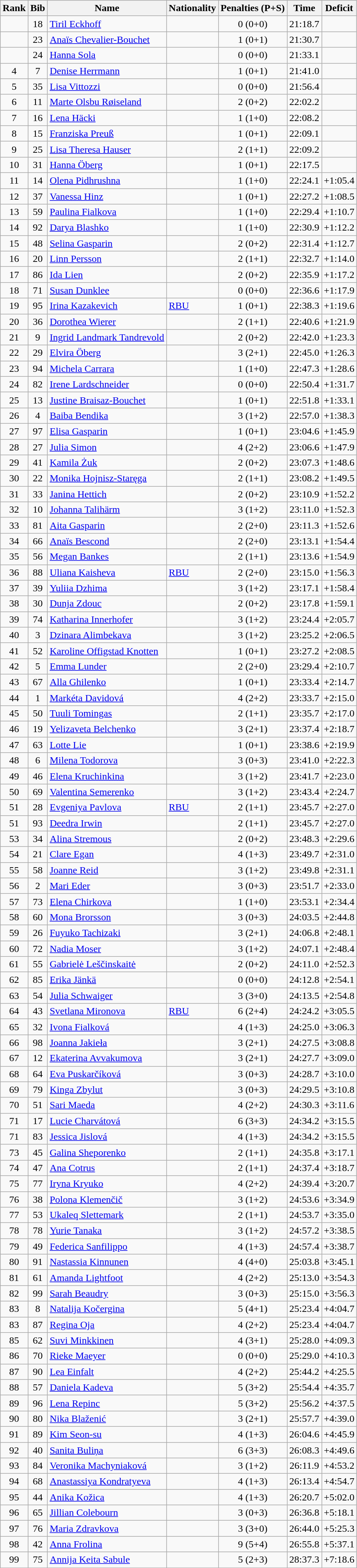<table class="wikitable sortable" style="text-align:center">
<tr>
<th>Rank</th>
<th>Bib</th>
<th>Name</th>
<th>Nationality</th>
<th>Penalties (P+S)</th>
<th>Time</th>
<th>Deficit</th>
</tr>
<tr>
<td></td>
<td>18</td>
<td align=left><a href='#'>Tiril Eckhoff</a></td>
<td align=left></td>
<td>0 (0+0)</td>
<td>21:18.7</td>
<td></td>
</tr>
<tr>
<td></td>
<td>23</td>
<td align=left><a href='#'>Anaïs Chevalier-Bouchet</a></td>
<td align=left></td>
<td>1 (0+1)</td>
<td>21:30.7</td>
<td></td>
</tr>
<tr>
<td></td>
<td>24</td>
<td align=left><a href='#'>Hanna Sola</a></td>
<td align=left></td>
<td>0 (0+0)</td>
<td>21:33.1</td>
<td></td>
</tr>
<tr>
<td>4</td>
<td>7</td>
<td align=left><a href='#'>Denise Herrmann</a></td>
<td align=left></td>
<td>1 (0+1)</td>
<td>21:41.0</td>
<td></td>
</tr>
<tr>
<td>5</td>
<td>35</td>
<td align=left><a href='#'>Lisa Vittozzi</a></td>
<td align=left></td>
<td>0 (0+0)</td>
<td>21:56.4</td>
<td></td>
</tr>
<tr>
<td>6</td>
<td>11</td>
<td align=left><a href='#'>Marte Olsbu Røiseland</a></td>
<td align=left></td>
<td>2 (0+2)</td>
<td>22:02.2</td>
<td></td>
</tr>
<tr>
<td>7</td>
<td>16</td>
<td align=left><a href='#'>Lena Häcki</a></td>
<td align=left></td>
<td>1 (1+0)</td>
<td>22:08.2</td>
<td></td>
</tr>
<tr>
<td>8</td>
<td>15</td>
<td align=left><a href='#'>Franziska Preuß</a></td>
<td align=left></td>
<td>1 (0+1)</td>
<td>22:09.1</td>
<td></td>
</tr>
<tr>
<td>9</td>
<td>25</td>
<td align=left><a href='#'>Lisa Theresa Hauser</a></td>
<td align=left></td>
<td>2 (1+1)</td>
<td>22:09.2</td>
<td></td>
</tr>
<tr>
<td>10</td>
<td>31</td>
<td align=left><a href='#'>Hanna Öberg</a></td>
<td align=left></td>
<td>1 (0+1)</td>
<td>22:17.5</td>
<td></td>
</tr>
<tr>
<td>11</td>
<td>14</td>
<td align=left><a href='#'>Olena Pidhrushna</a></td>
<td align=left></td>
<td>1 (1+0)</td>
<td>22:24.1</td>
<td>+1:05.4</td>
</tr>
<tr>
<td>12</td>
<td>37</td>
<td align=left><a href='#'>Vanessa Hinz</a></td>
<td align=left></td>
<td>1 (0+1)</td>
<td>22:27.2</td>
<td>+1:08.5</td>
</tr>
<tr>
<td>13</td>
<td>59</td>
<td align=left><a href='#'>Paulina Fialkova</a></td>
<td align=left></td>
<td>1 (1+0)</td>
<td>22:29.4</td>
<td>+1:10.7</td>
</tr>
<tr>
<td>14</td>
<td>92</td>
<td align=left><a href='#'>Darya Blashko</a></td>
<td align=left></td>
<td>1 (1+0)</td>
<td>22:30.9</td>
<td>+1:12.2</td>
</tr>
<tr>
<td>15</td>
<td>48</td>
<td align=left><a href='#'>Selina Gasparin</a></td>
<td align=left></td>
<td>2 (0+2)</td>
<td>22:31.4</td>
<td>+1:12.7</td>
</tr>
<tr>
<td>16</td>
<td>20</td>
<td align=left><a href='#'>Linn Persson</a></td>
<td align=left></td>
<td>2 (1+1)</td>
<td>22:32.7</td>
<td>+1:14.0</td>
</tr>
<tr>
<td>17</td>
<td>86</td>
<td align=left><a href='#'>Ida Lien</a></td>
<td align=left></td>
<td>2 (0+2)</td>
<td>22:35.9</td>
<td>+1:17.2</td>
</tr>
<tr>
<td>18</td>
<td>71</td>
<td align=left><a href='#'>Susan Dunklee</a></td>
<td align=left></td>
<td>0 (0+0)</td>
<td>22:36.6</td>
<td>+1:17.9</td>
</tr>
<tr>
<td>19</td>
<td>95</td>
<td align=left><a href='#'>Irina Kazakevich</a></td>
<td align=left><a href='#'>RBU</a></td>
<td>1 (0+1)</td>
<td>22:38.3</td>
<td>+1:19.6</td>
</tr>
<tr>
<td>20</td>
<td>36</td>
<td align=left><a href='#'>Dorothea Wierer</a></td>
<td align=left></td>
<td>2 (1+1)</td>
<td>22:40.6</td>
<td>+1:21.9</td>
</tr>
<tr>
<td>21</td>
<td>9</td>
<td align=left><a href='#'>Ingrid Landmark Tandrevold</a></td>
<td align=left></td>
<td>2 (0+2)</td>
<td>22:42.0</td>
<td>+1:23.3</td>
</tr>
<tr>
<td>22</td>
<td>29</td>
<td align=left><a href='#'>Elvira Öberg</a></td>
<td align=left></td>
<td>3 (2+1)</td>
<td>22:45.0</td>
<td>+1:26.3</td>
</tr>
<tr>
<td>23</td>
<td>94</td>
<td align=left><a href='#'>Michela Carrara</a></td>
<td align=left></td>
<td>1 (1+0)</td>
<td>22:47.3</td>
<td>+1:28.6</td>
</tr>
<tr>
<td>24</td>
<td>82</td>
<td align=left><a href='#'>Irene Lardschneider</a></td>
<td align=left></td>
<td>0 (0+0)</td>
<td>22:50.4</td>
<td>+1:31.7</td>
</tr>
<tr>
<td>25</td>
<td>13</td>
<td align=left><a href='#'>Justine Braisaz-Bouchet</a></td>
<td align=left></td>
<td>1 (0+1)</td>
<td>22:51.8</td>
<td>+1:33.1</td>
</tr>
<tr>
<td>26</td>
<td>4</td>
<td align=left><a href='#'>Baiba Bendika</a></td>
<td align=left></td>
<td>3 (1+2)</td>
<td>22:57.0</td>
<td>+1:38.3</td>
</tr>
<tr>
<td>27</td>
<td>97</td>
<td align=left><a href='#'>Elisa Gasparin</a></td>
<td align=left></td>
<td>1 (0+1)</td>
<td>23:04.6</td>
<td>+1:45.9</td>
</tr>
<tr>
<td>28</td>
<td>27</td>
<td align=left><a href='#'>Julia Simon</a></td>
<td align=left></td>
<td>4 (2+2)</td>
<td>23:06.6</td>
<td>+1:47.9</td>
</tr>
<tr>
<td>29</td>
<td>41</td>
<td align=left><a href='#'>Kamila Żuk</a></td>
<td align=left></td>
<td>2 (0+2)</td>
<td>23:07.3</td>
<td>+1:48.6</td>
</tr>
<tr>
<td>30</td>
<td>22</td>
<td align=left><a href='#'>Monika Hojnisz-Staręga</a></td>
<td align=left></td>
<td>2 (1+1)</td>
<td>23:08.2</td>
<td>+1:49.5</td>
</tr>
<tr>
<td>31</td>
<td>33</td>
<td align=left><a href='#'>Janina Hettich</a></td>
<td align=left></td>
<td>2 (0+2)</td>
<td>23:10.9</td>
<td>+1:52.2</td>
</tr>
<tr>
<td>32</td>
<td>10</td>
<td align=left><a href='#'>Johanna Talihärm</a></td>
<td align=left></td>
<td>3 (1+2)</td>
<td>23:11.0</td>
<td>+1:52.3</td>
</tr>
<tr>
<td>33</td>
<td>81</td>
<td align=left><a href='#'>Aita Gasparin</a></td>
<td align=left></td>
<td>2 (2+0)</td>
<td>23:11.3</td>
<td>+1:52.6</td>
</tr>
<tr>
<td>34</td>
<td>66</td>
<td align=left><a href='#'>Anaïs Bescond</a></td>
<td align=left></td>
<td>2 (2+0)</td>
<td>23:13.1</td>
<td>+1:54.4</td>
</tr>
<tr>
<td>35</td>
<td>56</td>
<td align=left><a href='#'>Megan Bankes</a></td>
<td align=left></td>
<td>2 (1+1)</td>
<td>23:13.6</td>
<td>+1:54.9</td>
</tr>
<tr>
<td>36</td>
<td>88</td>
<td align=left><a href='#'>Uliana Kaisheva</a></td>
<td align=left><a href='#'>RBU</a></td>
<td>2 (2+0)</td>
<td>23:15.0</td>
<td>+1:56.3</td>
</tr>
<tr>
<td>37</td>
<td>39</td>
<td align=left><a href='#'>Yuliia Dzhima</a></td>
<td align=left></td>
<td>3 (1+2)</td>
<td>23:17.1</td>
<td>+1:58.4</td>
</tr>
<tr>
<td>38</td>
<td>30</td>
<td align=left><a href='#'>Dunja Zdouc</a></td>
<td align=left></td>
<td>2 (0+2)</td>
<td>23:17.8</td>
<td>+1:59.1</td>
</tr>
<tr>
<td>39</td>
<td>74</td>
<td align=left><a href='#'>Katharina Innerhofer</a></td>
<td align=left></td>
<td>3 (1+2)</td>
<td>23:24.4</td>
<td>+2:05.7</td>
</tr>
<tr>
<td>40</td>
<td>3</td>
<td align=left><a href='#'>Dzinara Alimbekava</a></td>
<td align=left></td>
<td>3 (1+2)</td>
<td>23:25.2</td>
<td>+2:06.5</td>
</tr>
<tr>
<td>41</td>
<td>52</td>
<td align=left><a href='#'>Karoline Offigstad Knotten</a></td>
<td align=left></td>
<td>1 (0+1)</td>
<td>23:27.2</td>
<td>+2:08.5</td>
</tr>
<tr>
<td>42</td>
<td>5</td>
<td align=left><a href='#'>Emma Lunder</a></td>
<td align=left></td>
<td>2 (2+0)</td>
<td>23:29.4</td>
<td>+2:10.7</td>
</tr>
<tr>
<td>43</td>
<td>67</td>
<td align=left><a href='#'>Alla Ghilenko</a></td>
<td align=left></td>
<td>1 (0+1)</td>
<td>23:33.4</td>
<td>+2:14.7</td>
</tr>
<tr>
<td>44</td>
<td>1</td>
<td align=left><a href='#'>Markéta Davidová</a></td>
<td align=left></td>
<td>4 (2+2)</td>
<td>23:33.7</td>
<td>+2:15.0</td>
</tr>
<tr>
<td>45</td>
<td>50</td>
<td align=left><a href='#'>Tuuli Tomingas</a></td>
<td align=left></td>
<td>2 (1+1)</td>
<td>23:35.7</td>
<td>+2:17.0</td>
</tr>
<tr>
<td>46</td>
<td>19</td>
<td align=left><a href='#'>Yelizaveta Belchenko</a></td>
<td align=left></td>
<td>3 (2+1)</td>
<td>23:37.4</td>
<td>+2:18.7</td>
</tr>
<tr>
<td>47</td>
<td>63</td>
<td align=left><a href='#'>Lotte Lie</a></td>
<td align=left></td>
<td>1 (0+1)</td>
<td>23:38.6</td>
<td>+2:19.9</td>
</tr>
<tr>
<td>48</td>
<td>6</td>
<td align=left><a href='#'>Milena Todorova</a></td>
<td align=left></td>
<td>3 (0+3)</td>
<td>23:41.0</td>
<td>+2:22.3</td>
</tr>
<tr>
<td>49</td>
<td>46</td>
<td align=left><a href='#'>Elena Kruchinkina</a></td>
<td align=left></td>
<td>3 (1+2)</td>
<td>23:41.7</td>
<td>+2:23.0</td>
</tr>
<tr>
<td>50</td>
<td>69</td>
<td align=left><a href='#'>Valentina Semerenko</a></td>
<td align=left></td>
<td>3 (1+2)</td>
<td>23:43.4</td>
<td>+2:24.7</td>
</tr>
<tr>
<td>51</td>
<td>28</td>
<td align=left><a href='#'>Evgeniya Pavlova</a></td>
<td align=left><a href='#'>RBU</a></td>
<td>2 (1+1)</td>
<td>23:45.7</td>
<td>+2:27.0</td>
</tr>
<tr>
<td>51</td>
<td>93</td>
<td align=left><a href='#'>Deedra Irwin</a></td>
<td align=left></td>
<td>2 (1+1)</td>
<td>23:45.7</td>
<td>+2:27.0</td>
</tr>
<tr>
<td>53</td>
<td>34</td>
<td align=left><a href='#'>Alina Stremous</a></td>
<td align=left></td>
<td>2 (0+2)</td>
<td>23:48.3</td>
<td>+2:29.6</td>
</tr>
<tr>
<td>54</td>
<td>21</td>
<td align=left><a href='#'>Clare Egan</a></td>
<td align=left></td>
<td>4 (1+3)</td>
<td>23:49.7</td>
<td>+2:31.0</td>
</tr>
<tr>
<td>55</td>
<td>58</td>
<td align=left><a href='#'>Joanne Reid</a></td>
<td align=left></td>
<td>3 (1+2)</td>
<td>23:49.8</td>
<td>+2:31.1</td>
</tr>
<tr>
<td>56</td>
<td>2</td>
<td align=left><a href='#'>Mari Eder</a></td>
<td align=left></td>
<td>3 (0+3)</td>
<td>23:51.7</td>
<td>+2:33.0</td>
</tr>
<tr>
<td>57</td>
<td>73</td>
<td align=left><a href='#'>Elena Chirkova</a></td>
<td align=left></td>
<td>1 (1+0)</td>
<td>23:53.1</td>
<td>+2:34.4</td>
</tr>
<tr>
<td>58</td>
<td>60</td>
<td align=left><a href='#'>Mona Brorsson</a></td>
<td align=left></td>
<td>3 (0+3)</td>
<td>24:03.5</td>
<td>+2:44.8</td>
</tr>
<tr>
<td>59</td>
<td>26</td>
<td align=left><a href='#'>Fuyuko Tachizaki</a></td>
<td align=left></td>
<td>3 (2+1)</td>
<td>24:06.8</td>
<td>+2:48.1</td>
</tr>
<tr>
<td>60</td>
<td>72</td>
<td align=left><a href='#'>Nadia Moser</a></td>
<td align=left></td>
<td>3 (1+2)</td>
<td>24:07.1</td>
<td>+2:48.4</td>
</tr>
<tr>
<td>61</td>
<td>55</td>
<td align=left><a href='#'>Gabrielė Leščinskaitė</a></td>
<td align=left></td>
<td>2 (0+2)</td>
<td>24:11.0</td>
<td>+2:52.3</td>
</tr>
<tr>
<td>62</td>
<td>85</td>
<td align=left><a href='#'>Erika Jänkä</a></td>
<td align=left></td>
<td>0 (0+0)</td>
<td>24:12.8</td>
<td>+2:54.1</td>
</tr>
<tr>
<td>63</td>
<td>54</td>
<td align=left><a href='#'>Julia Schwaiger</a></td>
<td align=left></td>
<td>3 (3+0)</td>
<td>24:13.5</td>
<td>+2:54.8</td>
</tr>
<tr>
<td>64</td>
<td>43</td>
<td align=left><a href='#'>Svetlana Mironova</a></td>
<td align=left><a href='#'>RBU</a></td>
<td>6 (2+4)</td>
<td>24:24.2</td>
<td>+3:05.5</td>
</tr>
<tr>
<td>65</td>
<td>32</td>
<td align=left><a href='#'>Ivona Fialková</a></td>
<td align=left></td>
<td>4 (1+3)</td>
<td>24:25.0</td>
<td>+3:06.3</td>
</tr>
<tr>
<td>66</td>
<td>98</td>
<td align=left><a href='#'>Joanna Jakieła</a></td>
<td align=left></td>
<td>3 (2+1)</td>
<td>24:27.5</td>
<td>+3:08.8</td>
</tr>
<tr>
<td>67</td>
<td>12</td>
<td align=left><a href='#'>Ekaterina Avvakumova</a></td>
<td align=left></td>
<td>3 (2+1)</td>
<td>24:27.7</td>
<td>+3:09.0</td>
</tr>
<tr>
<td>68</td>
<td>64</td>
<td align=left><a href='#'>Eva Puskarčíková</a></td>
<td align=left></td>
<td>3 (0+3)</td>
<td>24:28.7</td>
<td>+3:10.0</td>
</tr>
<tr>
<td>69</td>
<td>79</td>
<td align=left><a href='#'>Kinga Zbylut</a></td>
<td align=left></td>
<td>3 (0+3)</td>
<td>24:29.5</td>
<td>+3:10.8</td>
</tr>
<tr>
<td>70</td>
<td>51</td>
<td align=left><a href='#'>Sari Maeda</a></td>
<td align=left></td>
<td>4 (2+2)</td>
<td>24:30.3</td>
<td>+3:11.6</td>
</tr>
<tr>
<td>71</td>
<td>17</td>
<td align=left><a href='#'>Lucie Charvátová</a></td>
<td align=left></td>
<td>6 (3+3)</td>
<td>24:34.2</td>
<td>+3:15.5</td>
</tr>
<tr>
<td>71</td>
<td>83</td>
<td align=left><a href='#'>Jessica Jislová</a></td>
<td align=left></td>
<td>4 (1+3)</td>
<td>24:34.2</td>
<td>+3:15.5</td>
</tr>
<tr>
<td>73</td>
<td>45</td>
<td align=left><a href='#'>Galina Sheporenko</a></td>
<td align=left></td>
<td>2 (1+1)</td>
<td>24:35.8</td>
<td>+3:17.1</td>
</tr>
<tr>
<td>74</td>
<td>47</td>
<td align=left><a href='#'>Ana Cotrus</a></td>
<td align=left></td>
<td>2 (1+1)</td>
<td>24:37.4</td>
<td>+3:18.7</td>
</tr>
<tr>
<td>75</td>
<td>77</td>
<td align=left><a href='#'>Iryna Kryuko</a></td>
<td align=left></td>
<td>4 (2+2)</td>
<td>24:39.4</td>
<td>+3:20.7</td>
</tr>
<tr>
<td>76</td>
<td>38</td>
<td align=left><a href='#'>Polona Klemenčič</a></td>
<td align=left></td>
<td>3 (1+2)</td>
<td>24:53.6</td>
<td>+3:34.9</td>
</tr>
<tr>
<td>77</td>
<td>53</td>
<td align=left><a href='#'>Ukaleq Slettemark</a></td>
<td align=left></td>
<td>2 (1+1)</td>
<td>24:53.7</td>
<td>+3:35.0</td>
</tr>
<tr>
<td>78</td>
<td>78</td>
<td align=left><a href='#'>Yurie Tanaka</a></td>
<td align=left></td>
<td>3 (1+2)</td>
<td>24:57.2</td>
<td>+3:38.5</td>
</tr>
<tr>
<td>79</td>
<td>49</td>
<td align=left><a href='#'>Federica Sanfilippo</a></td>
<td align=left></td>
<td>4 (1+3)</td>
<td>24:57.4</td>
<td>+3:38.7</td>
</tr>
<tr>
<td>80</td>
<td>91</td>
<td align=left><a href='#'>Nastassia Kinnunen</a></td>
<td align=left></td>
<td>4 (4+0)</td>
<td>25:03.8</td>
<td>+3:45.1</td>
</tr>
<tr>
<td>81</td>
<td>61</td>
<td align=left><a href='#'>Amanda Lightfoot</a></td>
<td align=left></td>
<td>4 (2+2)</td>
<td>25:13.0</td>
<td>+3:54.3</td>
</tr>
<tr>
<td>82</td>
<td>99</td>
<td align=left><a href='#'>Sarah Beaudry</a></td>
<td align=left></td>
<td>3 (0+3)</td>
<td>25:15.0</td>
<td>+3:56.3</td>
</tr>
<tr>
<td>83</td>
<td>8</td>
<td align=left><a href='#'>Natalija Kočergina</a></td>
<td align=left></td>
<td>5 (4+1)</td>
<td>25:23.4</td>
<td>+4:04.7</td>
</tr>
<tr>
<td>83</td>
<td>87</td>
<td align=left><a href='#'>Regina Oja</a></td>
<td align=left></td>
<td>4 (2+2)</td>
<td>25:23.4</td>
<td>+4:04.7</td>
</tr>
<tr>
<td>85</td>
<td>62</td>
<td align=left><a href='#'>Suvi Minkkinen</a></td>
<td align=left></td>
<td>4 (3+1)</td>
<td>25:28.0</td>
<td>+4:09.3</td>
</tr>
<tr>
<td>86</td>
<td>70</td>
<td align=left><a href='#'>Rieke Maeyer</a></td>
<td align=left></td>
<td>0 (0+0)</td>
<td>25:29.0</td>
<td>+4:10.3</td>
</tr>
<tr>
<td>87</td>
<td>90</td>
<td align=left><a href='#'>Lea Einfalt</a></td>
<td align=left></td>
<td>4 (2+2)</td>
<td>25:44.2</td>
<td>+4:25.5</td>
</tr>
<tr>
<td>88</td>
<td>57</td>
<td align=left><a href='#'>Daniela Kadeva</a></td>
<td align=left></td>
<td>5 (3+2)</td>
<td>25:54.4</td>
<td>+4:35.7</td>
</tr>
<tr>
<td>89</td>
<td>96</td>
<td align=left><a href='#'>Lena Repinc</a></td>
<td align=left></td>
<td>5 (3+2)</td>
<td>25:56.2</td>
<td>+4:37.5</td>
</tr>
<tr>
<td>90</td>
<td>80</td>
<td align=left><a href='#'>Nika Blaženić</a></td>
<td align=left></td>
<td>3 (2+1)</td>
<td>25:57.7</td>
<td>+4:39.0</td>
</tr>
<tr>
<td>91</td>
<td>89</td>
<td align=left><a href='#'>Kim Seon-su</a></td>
<td align=left></td>
<td>4 (1+3)</td>
<td>26:04.6</td>
<td>+4:45.9</td>
</tr>
<tr>
<td>92</td>
<td>40</td>
<td align=left><a href='#'>Sanita Buliņa</a></td>
<td align=left></td>
<td>6 (3+3)</td>
<td>26:08.3</td>
<td>+4:49.6</td>
</tr>
<tr>
<td>93</td>
<td>84</td>
<td align=left><a href='#'>Veronika Machyniaková</a></td>
<td align=left></td>
<td>3 (1+2)</td>
<td>26:11.9</td>
<td>+4:53.2</td>
</tr>
<tr>
<td>94</td>
<td>68</td>
<td align=left><a href='#'>Anastassiya Kondratyeva</a></td>
<td align=left></td>
<td>4 (1+3)</td>
<td>26:13.4</td>
<td>+4:54.7</td>
</tr>
<tr>
<td>95</td>
<td>44</td>
<td align=left><a href='#'>Anika Kožica</a></td>
<td align=left></td>
<td>4 (1+3)</td>
<td>26:20.7</td>
<td>+5:02.0</td>
</tr>
<tr>
<td>96</td>
<td>65</td>
<td align=left><a href='#'>Jillian Colebourn</a></td>
<td align=left></td>
<td>3 (0+3)</td>
<td>26:36.8</td>
<td>+5:18.1</td>
</tr>
<tr>
<td>97</td>
<td>76</td>
<td align=left><a href='#'>Maria Zdravkova</a></td>
<td align=left></td>
<td>3 (3+0)</td>
<td>26:44.0</td>
<td>+5:25.3</td>
</tr>
<tr>
<td>98</td>
<td>42</td>
<td align=left><a href='#'>Anna Frolina</a></td>
<td align=left></td>
<td>9 (5+4)</td>
<td>26:55.8</td>
<td>+5:37.1</td>
</tr>
<tr>
<td>99</td>
<td>75</td>
<td align=left><a href='#'>Annija Keita Sabule</a></td>
<td align=left></td>
<td>5 (2+3)</td>
<td>28:37.3</td>
<td>+7:18.6</td>
</tr>
</table>
